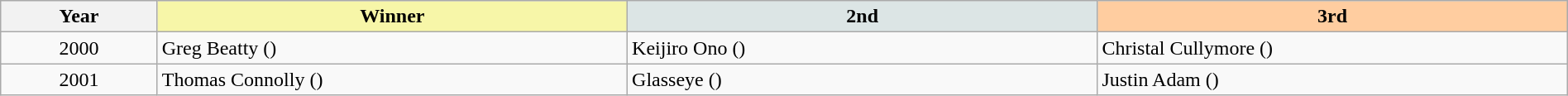<table class="wikitable" width=100%>
<tr>
<th width=10%>Year</th>
<th style="background-color: #F7F6A8;" width=30%>Winner</th>
<th style="background-color: #DCE5E5;" width=30%>2nd</th>
<th style="background-color: #FFCDA0;" width=30%>3rd</th>
</tr>
<tr>
<td align=center>2000 </td>
<td>Greg Beatty ()</td>
<td>Keijiro Ono ()</td>
<td>Christal Cullymore ()</td>
</tr>
<tr>
<td align=center>2001 </td>
<td>Thomas Connolly  ()</td>
<td>Glasseye ()</td>
<td>Justin Adam ()</td>
</tr>
</table>
